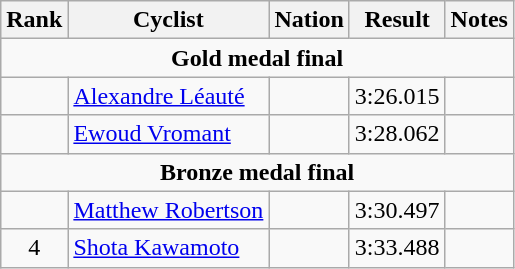<table class="wikitable" style="text-align:center;">
<tr>
<th>Rank</th>
<th>Cyclist</th>
<th>Nation</th>
<th>Result</th>
<th>Notes</th>
</tr>
<tr>
<td colspan=5><strong>Gold medal final</strong></td>
</tr>
<tr>
<td></td>
<td align=left><a href='#'>Alexandre Léauté</a></td>
<td align=left></td>
<td>3:26.015</td>
<td></td>
</tr>
<tr>
<td></td>
<td align=left><a href='#'>Ewoud Vromant</a></td>
<td align=left></td>
<td>3:28.062</td>
<td></td>
</tr>
<tr>
<td colspan=5><strong>Bronze medal final</strong></td>
</tr>
<tr>
<td></td>
<td align=left><a href='#'>Matthew Robertson</a></td>
<td align=left></td>
<td>3:30.497</td>
<td></td>
</tr>
<tr>
<td>4</td>
<td align=left><a href='#'>Shota Kawamoto</a></td>
<td align=left></td>
<td>3:33.488</td>
<td></td>
</tr>
</table>
